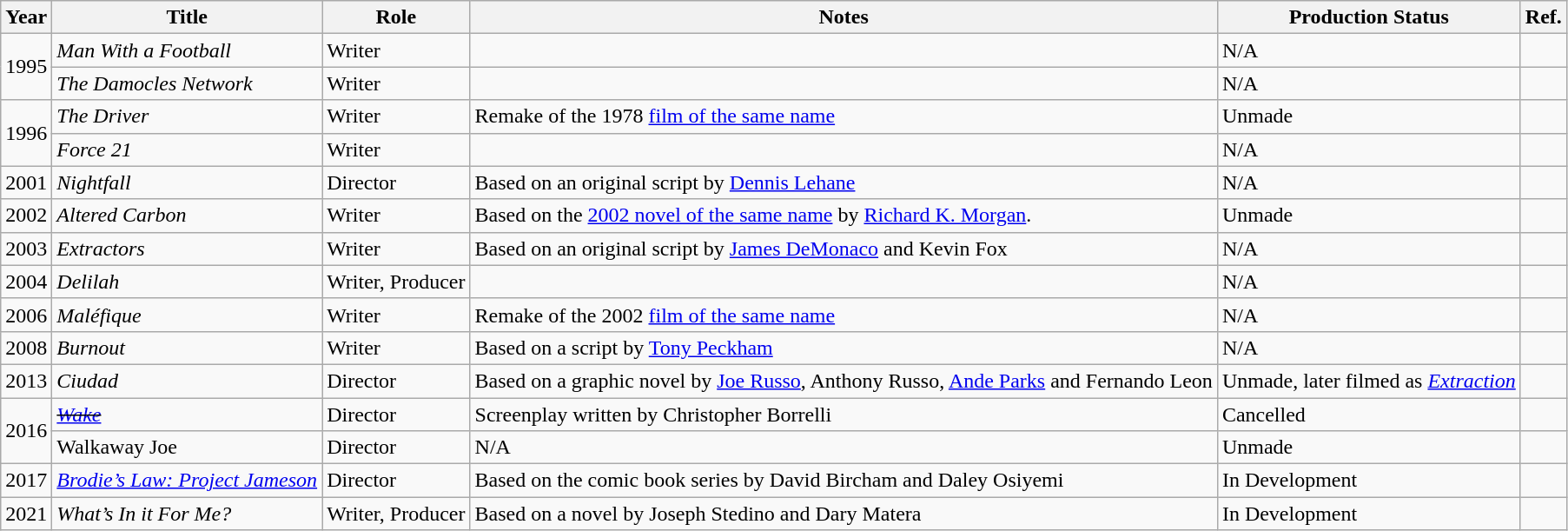<table class="wikitable">
<tr>
<th>Year</th>
<th>Title</th>
<th>Role</th>
<th>Notes</th>
<th>Production Status</th>
<th>Ref.</th>
</tr>
<tr>
<td rowspan=2>1995</td>
<td><em>Man With a Football</em></td>
<td>Writer</td>
<td></td>
<td>N/A</td>
<td></td>
</tr>
<tr>
<td><em>The Damocles Network</em></td>
<td>Writer</td>
<td></td>
<td>N/A</td>
<td></td>
</tr>
<tr>
<td rowspan=2>1996</td>
<td><em>The Driver</em></td>
<td>Writer</td>
<td>Remake of the 1978 <a href='#'>film of the same name</a></td>
<td>Unmade</td>
<td></td>
</tr>
<tr>
<td><em>Force 21</em></td>
<td>Writer</td>
<td></td>
<td>N/A</td>
<td></td>
</tr>
<tr>
<td>2001</td>
<td><em>Nightfall</em></td>
<td>Director</td>
<td>Based on an original script by <a href='#'>Dennis Lehane</a></td>
<td>N/A</td>
<td></td>
</tr>
<tr>
<td>2002</td>
<td><em>Altered Carbon</em></td>
<td>Writer</td>
<td>Based on the <a href='#'>2002 novel of the same name</a> by <a href='#'>Richard K. Morgan</a>.</td>
<td>Unmade</td>
<td></td>
</tr>
<tr>
<td>2003</td>
<td><em>Extractors</em></td>
<td>Writer</td>
<td>Based on an original script by <a href='#'>James DeMonaco</a> and Kevin Fox</td>
<td>N/A</td>
<td></td>
</tr>
<tr>
<td>2004</td>
<td><em>Delilah</em></td>
<td>Writer, Producer</td>
<td></td>
<td>N/A</td>
<td></td>
</tr>
<tr>
<td>2006</td>
<td><em>Maléfique</em></td>
<td>Writer</td>
<td>Remake of the 2002 <a href='#'>film of the same name</a></td>
<td>N/A</td>
<td></td>
</tr>
<tr>
<td>2008</td>
<td><em>Burnout</em></td>
<td>Writer</td>
<td>Based on a script by <a href='#'>Tony Peckham</a></td>
<td>N/A</td>
<td></td>
</tr>
<tr>
<td>2013</td>
<td><em>Ciudad</em></td>
<td>Director</td>
<td>Based on a graphic novel by <a href='#'>Joe Russo</a>, Anthony Russo, <a href='#'>Ande Parks</a> and Fernando Leon</td>
<td>Unmade, later filmed as <a href='#'><em>Extraction</em></a></td>
<td></td>
</tr>
<tr>
<td rowspan=2>2016</td>
<td><s><a href='#'><em>Wake</em></a></s></td>
<td>Director</td>
<td>Screenplay written by Christopher Borrelli</td>
<td>Cancelled</td>
<td></td>
</tr>
<tr>
<td>Walkaway Joe</td>
<td>Director</td>
<td>N/A</td>
<td>Unmade</td>
<td></td>
</tr>
<tr>
<td>2017</td>
<td><a href='#'><em>Brodie’s Law: Project Jameson</em></a></td>
<td>Director</td>
<td>Based on the comic book series by David Bircham and Daley Osiyemi</td>
<td>In Development</td>
<td></td>
</tr>
<tr>
<td>2021</td>
<td><em>What’s In it For Me?</em></td>
<td>Writer, Producer</td>
<td>Based on a novel by Joseph Stedino and Dary Matera</td>
<td>In Development</td>
<td></td>
</tr>
</table>
